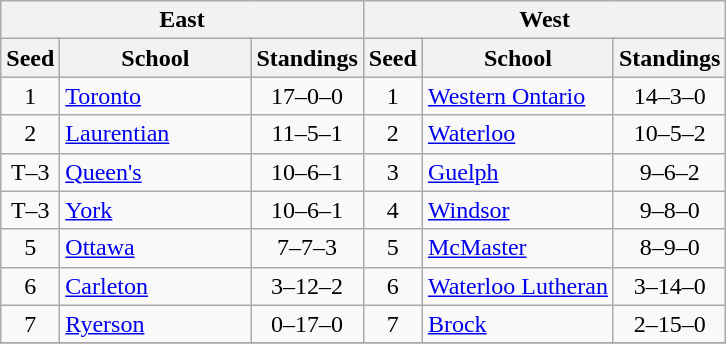<table class="wikitable">
<tr>
<th colspan=3>East</th>
<th colspan=3>West</th>
</tr>
<tr>
<th>Seed</th>
<th style="width:120px">School</th>
<th>Standings</th>
<th>Seed</th>
<th style="width:120px">School</th>
<th>Standings</th>
</tr>
<tr>
<td align=center>1</td>
<td><a href='#'>Toronto</a></td>
<td align=center>17–0–0</td>
<td align=center>1</td>
<td><a href='#'>Western Ontario</a></td>
<td align=center>14–3–0</td>
</tr>
<tr>
<td align=center>2</td>
<td><a href='#'>Laurentian</a></td>
<td align=center>11–5–1</td>
<td align=center>2</td>
<td><a href='#'>Waterloo</a></td>
<td align=center>10–5–2</td>
</tr>
<tr>
<td align=center>T–3</td>
<td><a href='#'>Queen's</a></td>
<td align=center>10–6–1</td>
<td align=center>3</td>
<td><a href='#'>Guelph</a></td>
<td align=center>9–6–2</td>
</tr>
<tr>
<td align=center>T–3</td>
<td><a href='#'>York</a></td>
<td align=center>10–6–1</td>
<td align=center>4</td>
<td><a href='#'>Windsor</a></td>
<td align=center>9–8–0</td>
</tr>
<tr>
<td align=center>5</td>
<td><a href='#'>Ottawa</a></td>
<td align=center>7–7–3</td>
<td align=center>5</td>
<td><a href='#'>McMaster</a></td>
<td align=center>8–9–0</td>
</tr>
<tr>
<td align=center>6</td>
<td><a href='#'>Carleton</a></td>
<td align=center>3–12–2</td>
<td align=center>6</td>
<td><a href='#'>Waterloo Lutheran</a></td>
<td align=center>3–14–0</td>
</tr>
<tr>
<td align=center>7</td>
<td><a href='#'>Ryerson</a></td>
<td align=center>0–17–0</td>
<td align=center>7</td>
<td><a href='#'>Brock</a></td>
<td align=center>2–15–0</td>
</tr>
<tr>
</tr>
</table>
